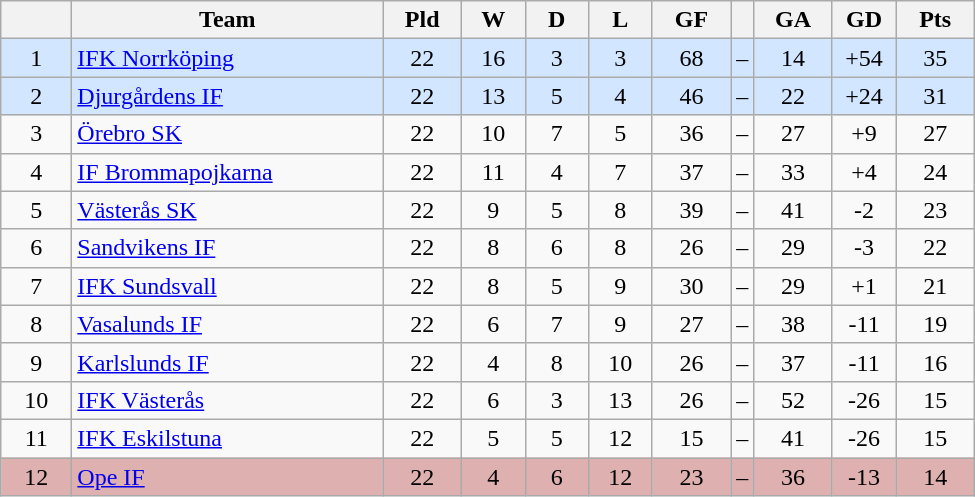<table class="wikitable" style="text-align: center">
<tr>
<th style="width: 40px;"></th>
<th style="width: 200px;">Team</th>
<th style="width: 45px;">Pld</th>
<th style="width: 35px;">W</th>
<th style="width: 35px;">D</th>
<th style="width: 35px;">L</th>
<th style="width: 45px;">GF</th>
<th></th>
<th style="width: 45px;">GA</th>
<th style="width: 35px;">GD</th>
<th style="width: 45px;">Pts</th>
</tr>
<tr style="background: #d2e6ff">
<td>1</td>
<td style="text-align: left;"><a href='#'>IFK Norrköping</a></td>
<td>22</td>
<td>16</td>
<td>3</td>
<td>3</td>
<td>68</td>
<td>–</td>
<td>14</td>
<td>+54</td>
<td>35</td>
</tr>
<tr style="background: #d2e6ff">
<td>2</td>
<td style="text-align: left;"><a href='#'>Djurgårdens IF</a></td>
<td>22</td>
<td>13</td>
<td>5</td>
<td>4</td>
<td>46</td>
<td>–</td>
<td>22</td>
<td>+24</td>
<td>31</td>
</tr>
<tr>
<td>3</td>
<td style="text-align: left;"><a href='#'>Örebro SK</a></td>
<td>22</td>
<td>10</td>
<td>7</td>
<td>5</td>
<td>36</td>
<td>–</td>
<td>27</td>
<td>+9</td>
<td>27</td>
</tr>
<tr>
<td>4</td>
<td style="text-align: left;"><a href='#'>IF Brommapojkarna</a></td>
<td>22</td>
<td>11</td>
<td>4</td>
<td>7</td>
<td>37</td>
<td>–</td>
<td>33</td>
<td>+4</td>
<td>24</td>
</tr>
<tr>
<td>5</td>
<td style="text-align: left;"><a href='#'>Västerås SK</a></td>
<td>22</td>
<td>9</td>
<td>5</td>
<td>8</td>
<td>39</td>
<td>–</td>
<td>41</td>
<td>-2</td>
<td>23</td>
</tr>
<tr>
<td>6</td>
<td style="text-align: left;"><a href='#'>Sandvikens IF</a></td>
<td>22</td>
<td>8</td>
<td>6</td>
<td>8</td>
<td>26</td>
<td>–</td>
<td>29</td>
<td>-3</td>
<td>22</td>
</tr>
<tr>
<td>7</td>
<td style="text-align: left;"><a href='#'>IFK Sundsvall</a></td>
<td>22</td>
<td>8</td>
<td>5</td>
<td>9</td>
<td>30</td>
<td>–</td>
<td>29</td>
<td>+1</td>
<td>21</td>
</tr>
<tr>
<td>8</td>
<td style="text-align: left;"><a href='#'>Vasalunds IF</a></td>
<td>22</td>
<td>6</td>
<td>7</td>
<td>9</td>
<td>27</td>
<td>–</td>
<td>38</td>
<td>-11</td>
<td>19</td>
</tr>
<tr>
<td>9</td>
<td style="text-align: left;"><a href='#'>Karlslunds IF</a></td>
<td>22</td>
<td>4</td>
<td>8</td>
<td>10</td>
<td>26</td>
<td>–</td>
<td>37</td>
<td>-11</td>
<td>16</td>
</tr>
<tr>
<td>10</td>
<td style="text-align: left;"><a href='#'>IFK Västerås</a></td>
<td>22</td>
<td>6</td>
<td>3</td>
<td>13</td>
<td>26</td>
<td>–</td>
<td>52</td>
<td>-26</td>
<td>15</td>
</tr>
<tr>
<td>11</td>
<td style="text-align: left;"><a href='#'>IFK Eskilstuna</a></td>
<td>22</td>
<td>5</td>
<td>5</td>
<td>12</td>
<td>15</td>
<td>–</td>
<td>41</td>
<td>-26</td>
<td>15</td>
</tr>
<tr style="background: #deb0b0">
<td>12</td>
<td style="text-align: left;"><a href='#'>Ope IF</a></td>
<td>22</td>
<td>4</td>
<td>6</td>
<td>12</td>
<td>23</td>
<td>–</td>
<td>36</td>
<td>-13</td>
<td>14</td>
</tr>
</table>
